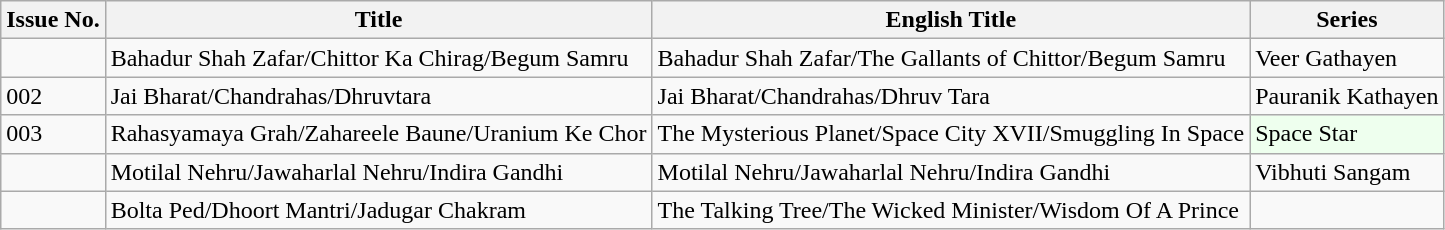<table class="wikitable">
<tr>
<th>Issue No.</th>
<th>Title</th>
<th>English Title</th>
<th>Series</th>
</tr>
<tr>
<td></td>
<td>Bahadur Shah Zafar/Chittor Ka Chirag/Begum Samru</td>
<td>Bahadur Shah Zafar/The Gallants of Chittor/Begum Samru</td>
<td>Veer Gathayen</td>
</tr>
<tr>
<td>002</td>
<td>Jai Bharat/Chandrahas/Dhruvtara</td>
<td>Jai Bharat/Chandrahas/Dhruv Tara</td>
<td>Pauranik Kathayen</td>
</tr>
<tr>
<td>003</td>
<td>Rahasyamaya Grah/Zahareele Baune/Uranium Ke Chor</td>
<td>The Mysterious Planet/Space City XVII/Smuggling In Space</td>
<td style="background:#efe">Space Star</td>
</tr>
<tr>
<td></td>
<td>Motilal Nehru/Jawaharlal Nehru/Indira Gandhi</td>
<td>Motilal Nehru/Jawaharlal Nehru/Indira Gandhi</td>
<td>Vibhuti Sangam</td>
</tr>
<tr>
<td></td>
<td>Bolta Ped/Dhoort Mantri/Jadugar Chakram</td>
<td>The Talking Tree/The Wicked Minister/Wisdom Of A Prince</td>
<td></td>
</tr>
</table>
